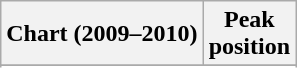<table class="wikitable sortable">
<tr>
<th align="left">Chart (2009–2010)</th>
<th align="center">Peak<br>position</th>
</tr>
<tr>
</tr>
<tr>
</tr>
<tr>
</tr>
</table>
